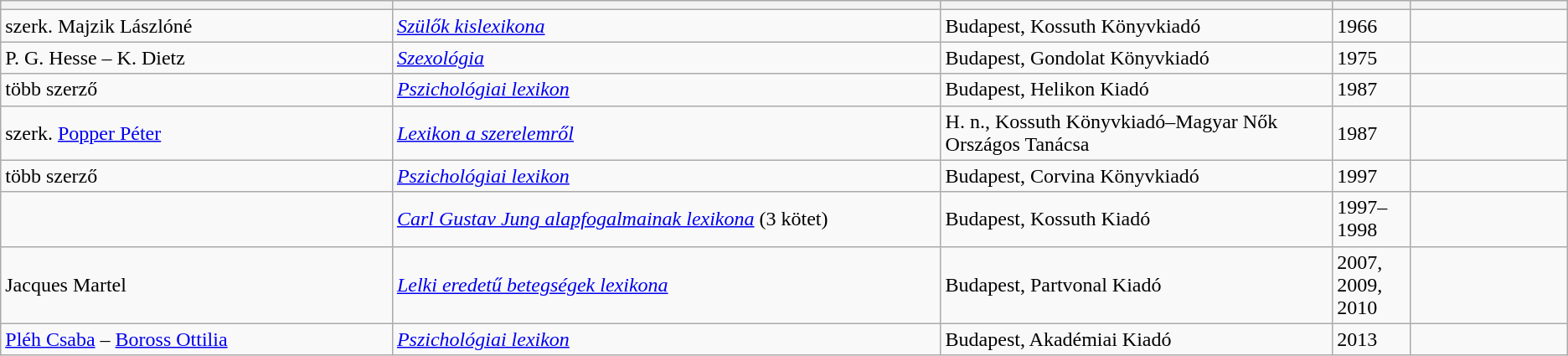<table class="wikitable sortable">
<tr>
<th bgcolor="#DAA520" width="25%"></th>
<th bgcolor="#DAA520" width="35%"></th>
<th bgcolor="#DAA520" width="25%"></th>
<th bgcolor="#DAA520" width="5%"></th>
<th bgcolor="#DAA520" width="10%"></th>
</tr>
<tr>
<td>szerk. Majzik Lászlóné</td>
<td><em><a href='#'>Szülők kislexikona</a></em></td>
<td>Budapest, Kossuth Könyvkiadó</td>
<td>1966</td>
<td></td>
</tr>
<tr>
<td>P. G. Hesse – K. Dietz</td>
<td><em><a href='#'>Szexológia</a></em></td>
<td>Budapest, Gondolat Könyvkiadó</td>
<td>1975</td>
<td></td>
</tr>
<tr>
<td>több szerző</td>
<td><em><a href='#'>Pszichológiai lexikon</a></em></td>
<td>Budapest, Helikon Kiadó</td>
<td>1987</td>
<td></td>
</tr>
<tr>
<td>szerk. <a href='#'>Popper Péter</a></td>
<td><em><a href='#'>Lexikon a szerelemről</a></em></td>
<td>H. n., Kossuth Könyvkiadó–Magyar Nők Országos Tanácsa</td>
<td>1987</td>
<td></td>
</tr>
<tr>
<td>több szerző</td>
<td><em><a href='#'>Pszichológiai lexikon</a></em></td>
<td>Budapest, Corvina Könyvkiadó</td>
<td>1997</td>
<td></td>
</tr>
<tr>
<td></td>
<td><em><a href='#'>Carl Gustav Jung alapfogalmainak lexikona</a></em> (3 kötet)</td>
<td>Budapest, Kossuth Kiadó</td>
<td>1997–1998</td>
<td></td>
</tr>
<tr>
<td>Jacques Martel</td>
<td><em><a href='#'>Lelki eredetű betegségek lexikona</a></em></td>
<td>Budapest, Partvonal Kiadó</td>
<td>2007, 2009, 2010</td>
<td></td>
</tr>
<tr>
<td><a href='#'>Pléh Csaba</a> – <a href='#'>Boross Ottilia</a></td>
<td><em><a href='#'>Pszichológiai lexikon</a></em></td>
<td>Budapest, Akadémiai Kiadó</td>
<td>2013</td>
<td></td>
</tr>
</table>
